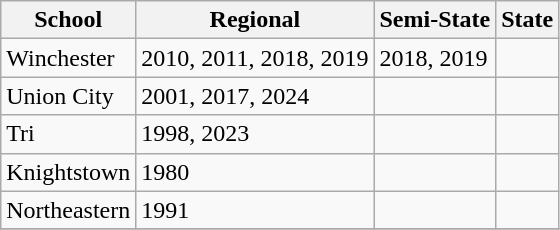<table class="wikitable">
<tr>
<th>School</th>
<th>Regional</th>
<th>Semi-State</th>
<th>State</th>
</tr>
<tr>
<td>Winchester</td>
<td>2010, 2011, 2018, 2019</td>
<td>2018, 2019</td>
<td></td>
</tr>
<tr>
<td>Union City</td>
<td>2001, 2017, 2024</td>
<td></td>
<td></td>
</tr>
<tr>
<td>Tri</td>
<td>1998, 2023</td>
<td></td>
<td></td>
</tr>
<tr>
<td>Knightstown</td>
<td>1980</td>
<td></td>
<td></td>
</tr>
<tr>
<td>Northeastern</td>
<td>1991</td>
<td></td>
<td></td>
</tr>
<tr>
</tr>
</table>
